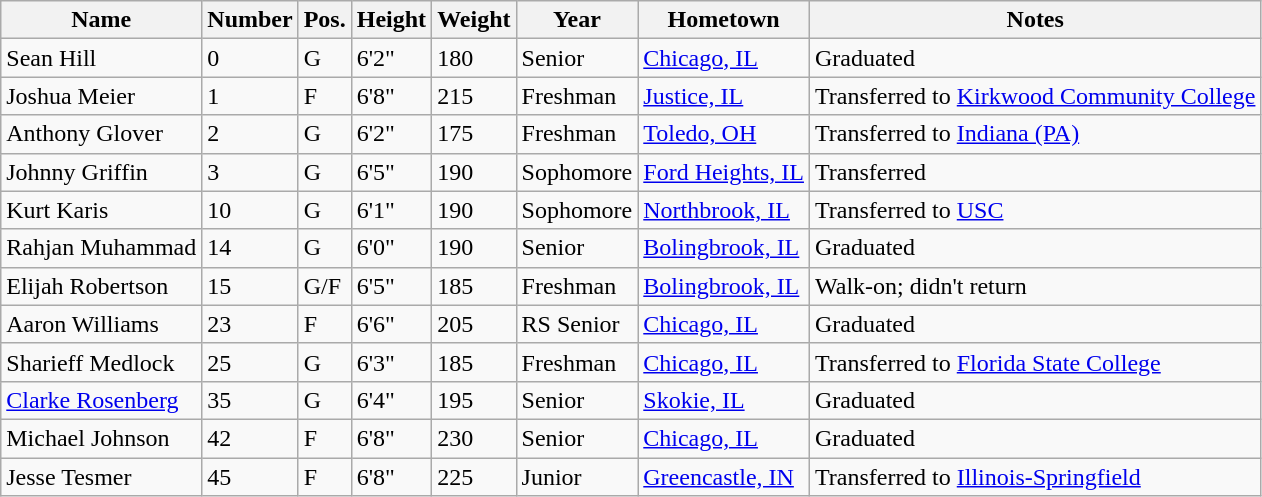<table class="wikitable sortable" border="1">
<tr>
<th>Name</th>
<th>Number</th>
<th>Pos.</th>
<th>Height</th>
<th>Weight</th>
<th>Year</th>
<th>Hometown</th>
<th class="unsortable">Notes</th>
</tr>
<tr>
<td>Sean Hill</td>
<td>0</td>
<td>G</td>
<td>6'2"</td>
<td>180</td>
<td>Senior</td>
<td><a href='#'>Chicago, IL</a></td>
<td>Graduated</td>
</tr>
<tr>
<td>Joshua Meier</td>
<td>1</td>
<td>F</td>
<td>6'8"</td>
<td>215</td>
<td>Freshman</td>
<td><a href='#'>Justice, IL</a></td>
<td>Transferred to <a href='#'>Kirkwood Community College</a></td>
</tr>
<tr>
<td>Anthony Glover</td>
<td>2</td>
<td>G</td>
<td>6'2"</td>
<td>175</td>
<td>Freshman</td>
<td><a href='#'>Toledo, OH</a></td>
<td>Transferred to <a href='#'>Indiana (PA)</a></td>
</tr>
<tr>
<td>Johnny Griffin</td>
<td>3</td>
<td>G</td>
<td>6'5"</td>
<td>190</td>
<td>Sophomore</td>
<td><a href='#'>Ford Heights, IL</a></td>
<td>Transferred</td>
</tr>
<tr>
<td>Kurt Karis</td>
<td>10</td>
<td>G</td>
<td>6'1"</td>
<td>190</td>
<td>Sophomore</td>
<td><a href='#'>Northbrook, IL</a></td>
<td>Transferred to <a href='#'>USC</a></td>
</tr>
<tr>
<td>Rahjan Muhammad</td>
<td>14</td>
<td>G</td>
<td>6'0"</td>
<td>190</td>
<td>Senior</td>
<td><a href='#'>Bolingbrook, IL</a></td>
<td>Graduated</td>
</tr>
<tr>
<td>Elijah Robertson</td>
<td>15</td>
<td>G/F</td>
<td>6'5"</td>
<td>185</td>
<td>Freshman</td>
<td><a href='#'>Bolingbrook, IL</a></td>
<td>Walk-on; didn't return</td>
</tr>
<tr>
<td>Aaron Williams</td>
<td>23</td>
<td>F</td>
<td>6'6"</td>
<td>205</td>
<td>RS Senior</td>
<td><a href='#'>Chicago, IL</a></td>
<td>Graduated</td>
</tr>
<tr>
<td>Sharieff Medlock</td>
<td>25</td>
<td>G</td>
<td>6'3"</td>
<td>185</td>
<td>Freshman</td>
<td><a href='#'>Chicago, IL</a></td>
<td>Transferred to <a href='#'>Florida State College</a></td>
</tr>
<tr>
<td><a href='#'>Clarke Rosenberg</a></td>
<td>35</td>
<td>G</td>
<td>6'4"</td>
<td>195</td>
<td>Senior</td>
<td><a href='#'>Skokie, IL</a></td>
<td>Graduated</td>
</tr>
<tr>
<td>Michael Johnson</td>
<td>42</td>
<td>F</td>
<td>6'8"</td>
<td>230</td>
<td>Senior</td>
<td><a href='#'>Chicago, IL</a></td>
<td>Graduated</td>
</tr>
<tr>
<td>Jesse Tesmer</td>
<td>45</td>
<td>F</td>
<td>6'8"</td>
<td>225</td>
<td>Junior</td>
<td><a href='#'>Greencastle, IN</a></td>
<td>Transferred to <a href='#'>Illinois-Springfield</a></td>
</tr>
</table>
